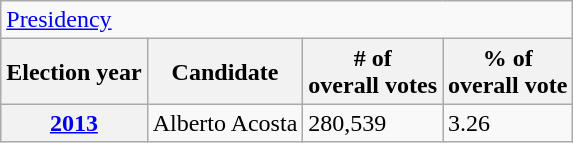<table class=wikitable>
<tr>
<td colspan=5><a href='#'>Presidency</a></td>
</tr>
<tr>
<th>Election year</th>
<th>Candidate</th>
<th># of<br>overall votes</th>
<th>% of<br>overall vote</th>
</tr>
<tr>
<th><a href='#'>2013</a></th>
<td>Alberto Acosta</td>
<td>280,539</td>
<td>3.26</td>
</tr>
</table>
